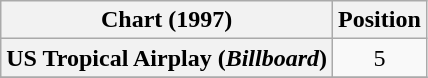<table class="wikitable plainrowheaders " style="text-align:center;">
<tr>
<th scope="col">Chart (1997)</th>
<th scope="col">Position</th>
</tr>
<tr>
<th scope="row">US Tropical Airplay (<em>Billboard</em>)</th>
<td>5</td>
</tr>
<tr>
</tr>
</table>
